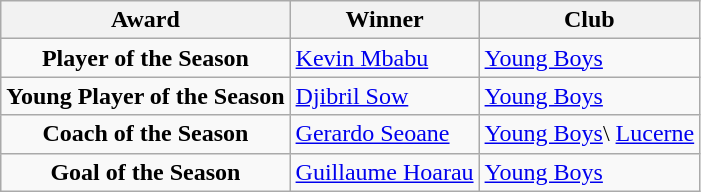<table class="wikitable" style="text-align:center">
<tr>
<th><strong>Award</strong></th>
<th>Winner</th>
<th>Club</th>
</tr>
<tr>
<td><strong>Player of the Season</strong></td>
<td align="left"> <a href='#'>Kevin Mbabu</a></td>
<td align="left"><a href='#'>Young Boys</a></td>
</tr>
<tr>
<td><strong>Young Player of the Season</strong></td>
<td align="left"> <a href='#'>Djibril Sow</a></td>
<td align="left"><a href='#'>Young Boys</a></td>
</tr>
<tr>
<td><strong>Coach of the Season</strong></td>
<td align="left"> <a href='#'>Gerardo Seoane</a></td>
<td align="left"><a href='#'>Young Boys</a>\ <a href='#'>Lucerne</a></td>
</tr>
<tr>
<td><strong>Goal of the Season</strong></td>
<td align="left"> <a href='#'>Guillaume Hoarau</a></td>
<td align="left"><a href='#'>Young Boys</a></td>
</tr>
</table>
